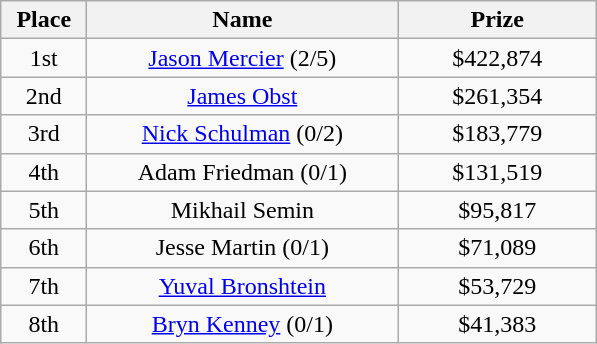<table class="wikitable">
<tr>
<th width="50">Place</th>
<th width="200">Name</th>
<th width="125">Prize</th>
</tr>
<tr>
<td align = "center">1st</td>
<td align = "center"><a href='#'>Jason Mercier</a> (2/5)</td>
<td align = "center">$422,874</td>
</tr>
<tr>
<td align = "center">2nd</td>
<td align = "center"><a href='#'>James Obst</a></td>
<td align = "center">$261,354</td>
</tr>
<tr>
<td align = "center">3rd</td>
<td align = "center"><a href='#'>Nick Schulman</a> (0/2)</td>
<td align = "center">$183,779</td>
</tr>
<tr>
<td align = "center">4th</td>
<td align = "center">Adam Friedman (0/1)</td>
<td align = "center">$131,519</td>
</tr>
<tr>
<td align = "center">5th</td>
<td align = "center">Mikhail Semin</td>
<td align = "center">$95,817</td>
</tr>
<tr>
<td align = "center">6th</td>
<td align = "center">Jesse Martin (0/1)</td>
<td align = "center">$71,089</td>
</tr>
<tr>
<td align = "center">7th</td>
<td align = "center"><a href='#'>Yuval Bronshtein</a></td>
<td align = "center">$53,729</td>
</tr>
<tr>
<td align = "center">8th</td>
<td align = "center"><a href='#'>Bryn Kenney</a> (0/1)</td>
<td align = "center">$41,383</td>
</tr>
</table>
